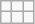<table align="center" class="wikitable">
<tr>
<td></td>
<td></td>
<td></td>
</tr>
<tr>
<td></td>
<td></td>
<td></td>
</tr>
</table>
